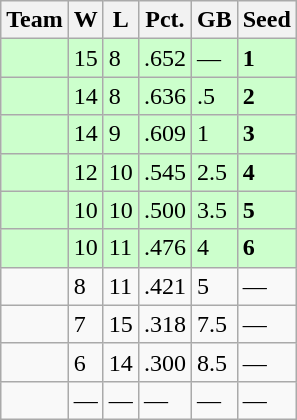<table class=wikitable>
<tr>
<th>Team</th>
<th>W</th>
<th>L</th>
<th>Pct.</th>
<th>GB</th>
<th>Seed</th>
</tr>
<tr bgcolor=ccffcc>
<td></td>
<td>15</td>
<td>8</td>
<td>.652</td>
<td>—</td>
<td><strong>1</strong></td>
</tr>
<tr bgcolor=ccffcc>
<td></td>
<td>14</td>
<td>8</td>
<td>.636</td>
<td>.5</td>
<td><strong>2</strong></td>
</tr>
<tr bgcolor=ccffcc>
<td></td>
<td>14</td>
<td>9</td>
<td>.609</td>
<td>1</td>
<td><strong>3</strong></td>
</tr>
<tr bgcolor=ccffcc>
<td></td>
<td>12</td>
<td>10</td>
<td>.545</td>
<td>2.5</td>
<td><strong>4</strong></td>
</tr>
<tr bgcolor=ccffcc>
<td></td>
<td>10</td>
<td>10</td>
<td>.500</td>
<td>3.5</td>
<td><strong>5</strong></td>
</tr>
<tr bgcolor=ccffcc>
<td></td>
<td>10</td>
<td>11</td>
<td>.476</td>
<td>4</td>
<td><strong>6</strong></td>
</tr>
<tr>
<td></td>
<td>8</td>
<td>11</td>
<td>.421</td>
<td>5</td>
<td>—</td>
</tr>
<tr>
<td></td>
<td>7</td>
<td>15</td>
<td>.318</td>
<td>7.5</td>
<td>—</td>
</tr>
<tr>
<td></td>
<td>6</td>
<td>14</td>
<td>.300</td>
<td>8.5</td>
<td>—</td>
</tr>
<tr>
<td></td>
<td>—</td>
<td>—</td>
<td>—</td>
<td>—</td>
<td>—</td>
</tr>
</table>
